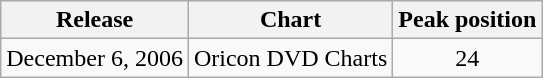<table class="wikitable">
<tr>
<th>Release</th>
<th>Chart</th>
<th>Peak position</th>
</tr>
<tr>
<td>December 6, 2006</td>
<td>Oricon DVD Charts</td>
<td align="center">24</td>
</tr>
</table>
